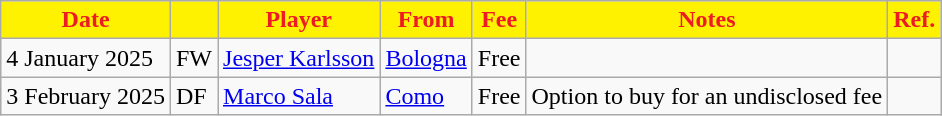<table class="wikitable">
<tr>
<th style="background:#fff200; color:#ed1b23; text-align:center;">Date</th>
<th style="background:#fff200; color:#ed1b23; text-align:center;"></th>
<th style="background:#fff200; color:#ed1b23; text-align:center;">Player</th>
<th style="background:#fff200; color:#ed1b23; text-align:center;">From</th>
<th style="background:#fff200; color:#ed1b23; text-align:center;">Fee</th>
<th style="background:#fff200; color:#ed1b23; text-align:center;">Notes</th>
<th style="background:#fff200; color:#ed1b23; text-align:center;">Ref.</th>
</tr>
<tr>
<td>4 January 2025</td>
<td>FW</td>
<td> <a href='#'>Jesper Karlsson</a></td>
<td> <a href='#'>Bologna</a></td>
<td>Free</td>
<td></td>
<td></td>
</tr>
<tr>
<td>3 February 2025</td>
<td>DF</td>
<td> <a href='#'>Marco Sala</a></td>
<td> <a href='#'>Como</a></td>
<td>Free</td>
<td>Option to buy for an undisclosed fee</td>
<td></td>
</tr>
</table>
